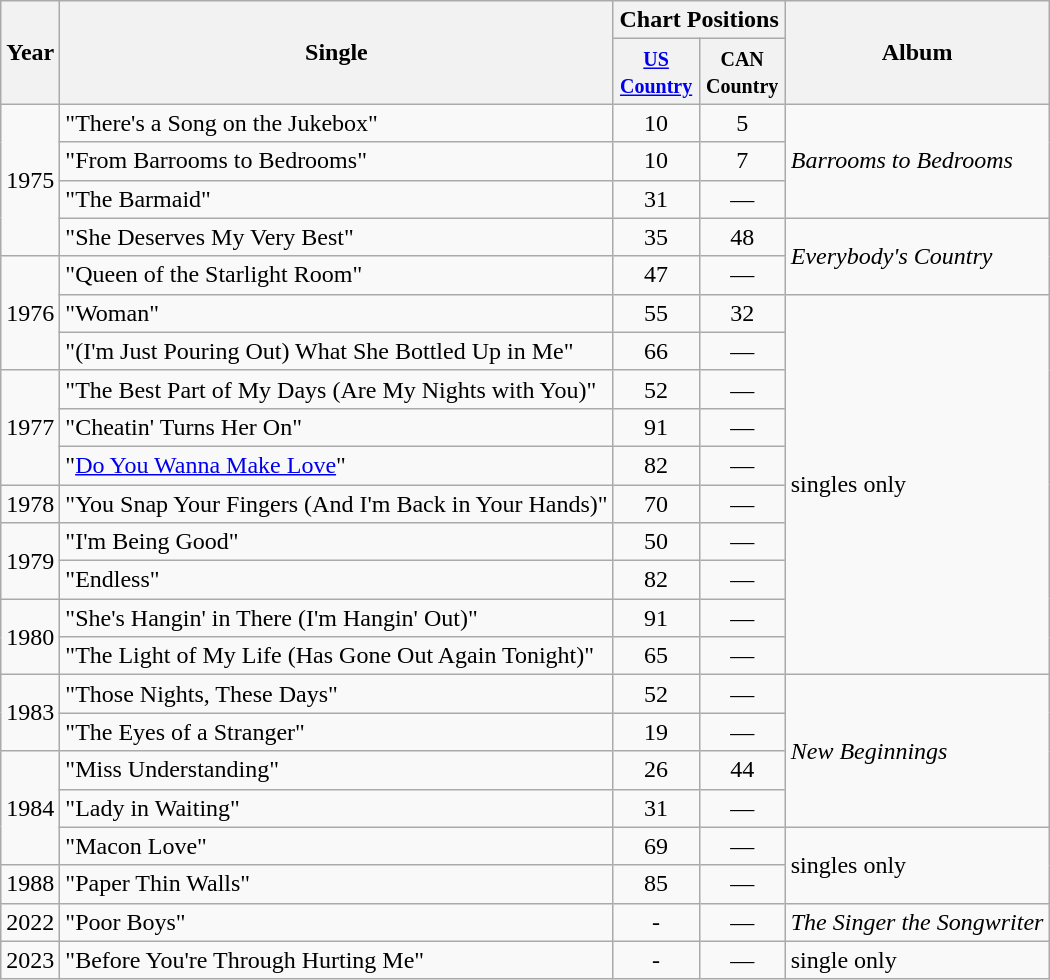<table class="wikitable">
<tr>
<th rowspan="2">Year</th>
<th rowspan="2">Single</th>
<th colspan="2">Chart Positions</th>
<th rowspan="2">Album</th>
</tr>
<tr>
<th width="50"><small><a href='#'>US Country</a></small></th>
<th width="50"><small>CAN Country</small></th>
</tr>
<tr>
<td rowspan="4">1975</td>
<td>"There's a Song on the Jukebox"</td>
<td align="center">10</td>
<td align="center">5</td>
<td rowspan="3"><em>Barrooms to Bedrooms</em></td>
</tr>
<tr>
<td>"From Barrooms to Bedrooms"</td>
<td align="center">10</td>
<td align="center">7</td>
</tr>
<tr>
<td>"The Barmaid"</td>
<td align="center">31</td>
<td align="center">—</td>
</tr>
<tr>
<td>"She Deserves My Very Best"</td>
<td align="center">35</td>
<td align="center">48</td>
<td rowspan="2"><em>Everybody's Country</em></td>
</tr>
<tr>
<td rowspan="3">1976</td>
<td>"Queen of the Starlight Room"</td>
<td align="center">47</td>
<td align="center">—</td>
</tr>
<tr>
<td>"Woman"</td>
<td align="center">55</td>
<td align="center">32</td>
<td rowspan="10">singles only</td>
</tr>
<tr>
<td>"(I'm Just Pouring Out) What She Bottled Up in Me"</td>
<td align="center">66</td>
<td align="center">—</td>
</tr>
<tr>
<td rowspan="3">1977</td>
<td>"The Best Part of My Days (Are My Nights with You)"</td>
<td align="center">52</td>
<td align="center">—</td>
</tr>
<tr>
<td>"Cheatin' Turns Her On"</td>
<td align="center">91</td>
<td align="center">—</td>
</tr>
<tr>
<td>"<a href='#'>Do You Wanna Make Love</a>"</td>
<td align="center">82</td>
<td align="center">—</td>
</tr>
<tr>
<td>1978</td>
<td>"You Snap Your Fingers (And I'm Back in Your Hands)"</td>
<td align="center">70</td>
<td align="center">—</td>
</tr>
<tr>
<td rowspan="2">1979</td>
<td>"I'm Being Good"</td>
<td align="center">50</td>
<td align="center">—</td>
</tr>
<tr>
<td>"Endless"</td>
<td align="center">82</td>
<td align="center">—</td>
</tr>
<tr>
<td rowspan="2">1980</td>
<td>"She's Hangin' in There (I'm Hangin' Out)"</td>
<td align="center">91</td>
<td align="center">—</td>
</tr>
<tr>
<td>"The Light of My Life (Has Gone Out Again Tonight)"</td>
<td align="center">65</td>
<td align="center">—</td>
</tr>
<tr>
<td rowspan="2">1983</td>
<td>"Those Nights, These Days"</td>
<td align="center">52</td>
<td align="center">—</td>
<td rowspan="4"><em>New Beginnings</em></td>
</tr>
<tr>
<td>"The Eyes of a Stranger"</td>
<td align="center">19</td>
<td align="center">—</td>
</tr>
<tr>
<td rowspan="3">1984</td>
<td>"Miss Understanding"</td>
<td align="center">26</td>
<td align="center">44</td>
</tr>
<tr>
<td>"Lady in Waiting"</td>
<td align="center">31</td>
<td align="center">—</td>
</tr>
<tr>
<td>"Macon Love"</td>
<td align="center">69</td>
<td align="center">—</td>
<td rowspan="2">singles only</td>
</tr>
<tr>
<td>1988</td>
<td>"Paper Thin Walls"</td>
<td align="center">85</td>
<td align="center">—</td>
</tr>
<tr>
<td>2022</td>
<td>"Poor Boys"</td>
<td align="center">-</td>
<td align="center">—</td>
<td><em>The Singer the Songwriter</em></td>
</tr>
<tr>
<td>2023</td>
<td>"Before You're Through Hurting Me"</td>
<td align="center">-</td>
<td align="center">—</td>
<td>single only</td>
</tr>
</table>
